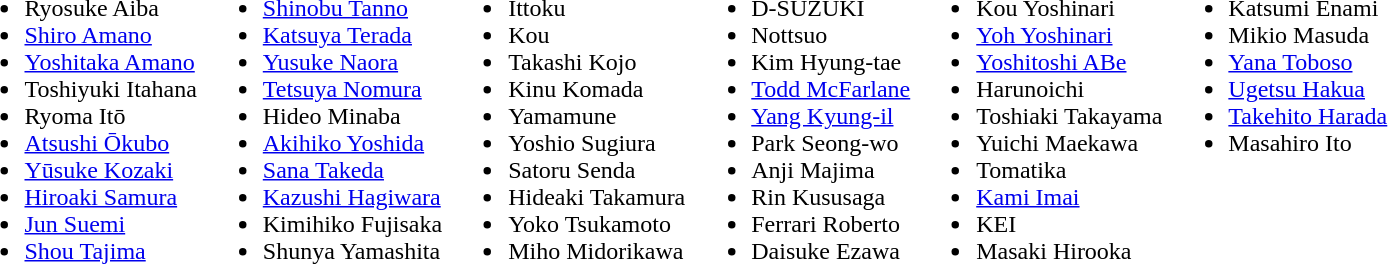<table>
<tr style="vertical-align:top">
<td><br><ul><li>Ryosuke Aiba</li><li><a href='#'>Shiro Amano</a></li><li><a href='#'>Yoshitaka Amano</a></li><li>Toshiyuki Itahana</li><li>Ryoma Itō</li><li><a href='#'>Atsushi Ōkubo</a></li><li><a href='#'>Yūsuke Kozaki</a></li><li><a href='#'>Hiroaki Samura</a></li><li><a href='#'>Jun Suemi</a></li><li><a href='#'>Shou Tajima</a></li></ul></td>
<td><br><ul><li><a href='#'>Shinobu Tanno</a></li><li><a href='#'>Katsuya Terada</a></li><li><a href='#'>Yusuke Naora</a></li><li><a href='#'>Tetsuya Nomura</a></li><li>Hideo Minaba</li><li><a href='#'>Akihiko Yoshida</a></li><li><a href='#'>Sana Takeda</a></li><li><a href='#'>Kazushi Hagiwara</a></li><li>Kimihiko Fujisaka</li><li>Shunya Yamashita</li></ul></td>
<td><br><ul><li>Ittoku</li><li>Kou</li><li>Takashi Kojo</li><li>Kinu Komada</li><li>Yamamune</li><li>Yoshio Sugiura</li><li>Satoru Senda</li><li>Hideaki Takamura</li><li>Yoko Tsukamoto</li><li>Miho Midorikawa</li></ul></td>
<td><br><ul><li>D-SUZUKI</li><li>Nottsuo</li><li>Kim Hyung-tae</li><li><a href='#'>Todd McFarlane</a></li><li><a href='#'>Yang Kyung-il</a></li><li>Park Seong-wo</li><li>Anji Majima</li><li>Rin Kususaga</li><li>Ferrari Roberto</li><li>Daisuke Ezawa</li></ul></td>
<td><br><ul><li>Kou Yoshinari</li><li><a href='#'>Yoh Yoshinari</a></li><li><a href='#'>Yoshitoshi ABe</a></li><li>Harunoichi</li><li>Toshiaki Takayama</li><li>Yuichi Maekawa</li><li>Tomatika</li><li><a href='#'>Kami Imai</a></li><li>KEI</li><li>Masaki Hirooka</li></ul></td>
<td><br><ul><li>Katsumi Enami</li><li>Mikio Masuda</li><li><a href='#'>Yana Toboso</a></li><li><a href='#'>Ugetsu Hakua</a></li><li><a href='#'>Takehito Harada</a></li><li>Masahiro Ito </li></ul></td>
</tr>
</table>
